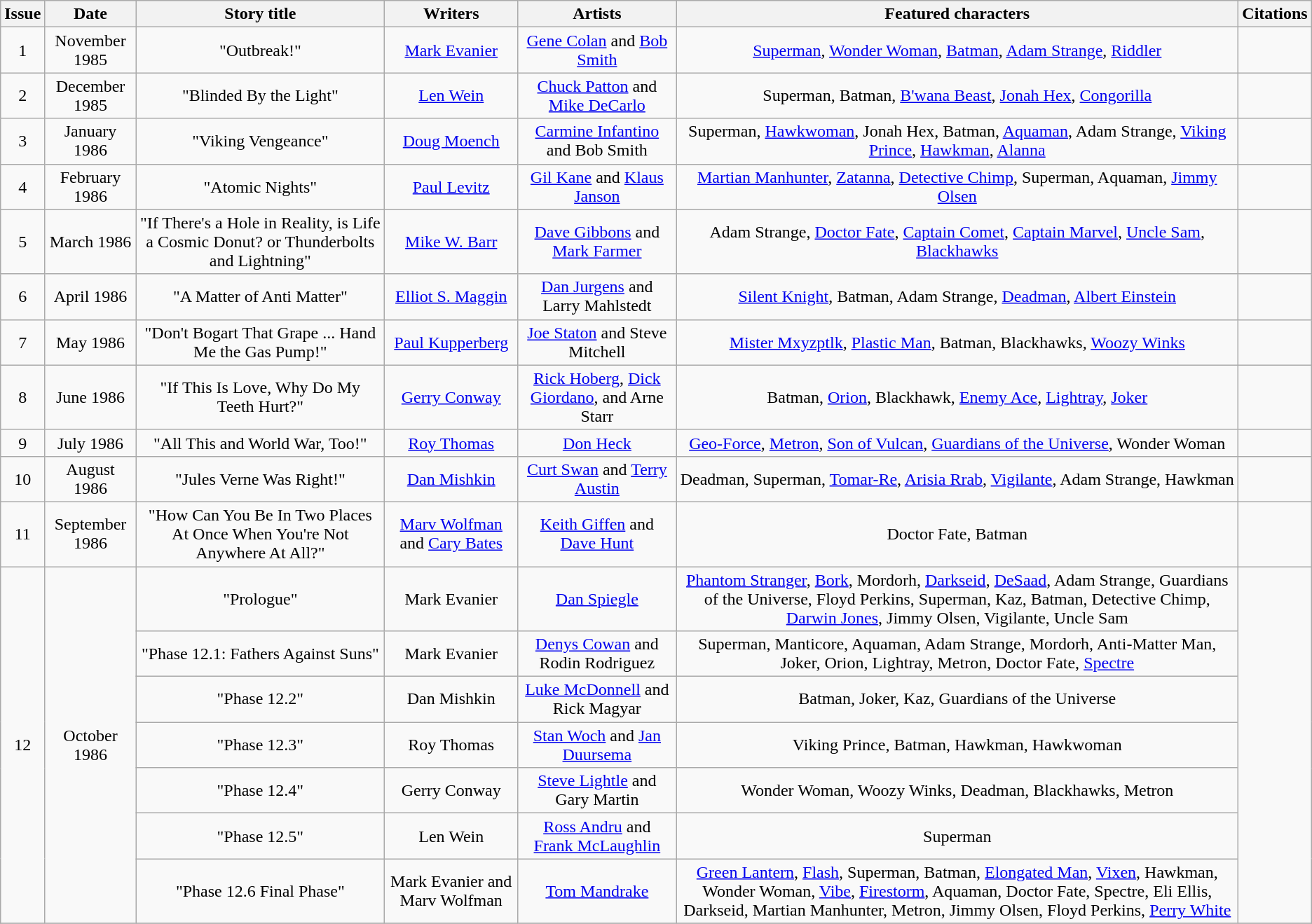<table class="wikitable">
<tr>
<th>Issue</th>
<th>Date</th>
<th>Story title</th>
<th>Writers</th>
<th>Artists</th>
<th>Featured characters</th>
<th>Citations</th>
</tr>
<tr>
<td align="center">1</td>
<td align="center">November 1985</td>
<td align="center">"Outbreak!"</td>
<td align="center"><a href='#'>Mark Evanier</a></td>
<td align="center"><a href='#'>Gene Colan</a> and <a href='#'>Bob Smith</a></td>
<td align="center"><a href='#'>Superman</a>, <a href='#'>Wonder Woman</a>, <a href='#'>Batman</a>, <a href='#'>Adam Strange</a>, <a href='#'>Riddler</a></td>
<td align="center"></td>
</tr>
<tr>
<td align="center">2</td>
<td align="center">December 1985</td>
<td align="center">"Blinded By the Light"</td>
<td align="center"><a href='#'>Len Wein</a></td>
<td align="center"><a href='#'>Chuck Patton</a> and <a href='#'>Mike DeCarlo</a></td>
<td align="center">Superman, Batman, <a href='#'>B'wana Beast</a>, <a href='#'>Jonah Hex</a>, <a href='#'>Congorilla</a></td>
<td align="center"></td>
</tr>
<tr>
<td align="center">3</td>
<td align="center">January 1986</td>
<td align="center">"Viking Vengeance"</td>
<td align="center"><a href='#'>Doug Moench</a></td>
<td align="center"><a href='#'>Carmine Infantino</a> and Bob Smith</td>
<td align="center">Superman, <a href='#'>Hawkwoman</a>, Jonah Hex, Batman, <a href='#'>Aquaman</a>, Adam Strange, <a href='#'>Viking Prince</a>, <a href='#'>Hawkman</a>, <a href='#'>Alanna</a></td>
<td align="center"></td>
</tr>
<tr>
<td align="center">4</td>
<td align="center">February 1986</td>
<td align="center">"Atomic Nights"</td>
<td align="center"><a href='#'>Paul Levitz</a></td>
<td align="center"><a href='#'>Gil Kane</a> and <a href='#'>Klaus Janson</a></td>
<td align="center"><a href='#'>Martian Manhunter</a>, <a href='#'>Zatanna</a>, <a href='#'>Detective Chimp</a>, Superman, Aquaman, <a href='#'>Jimmy Olsen</a></td>
<td align="center"></td>
</tr>
<tr>
<td align="center">5</td>
<td align="center">March 1986</td>
<td align="center">"If There's a Hole in Reality, is Life a Cosmic Donut? or Thunderbolts and Lightning"</td>
<td align="center"><a href='#'>Mike W. Barr</a></td>
<td align="center"><a href='#'>Dave Gibbons</a> and <a href='#'>Mark Farmer</a></td>
<td align="center">Adam Strange, <a href='#'>Doctor Fate</a>, <a href='#'>Captain Comet</a>, <a href='#'>Captain Marvel</a>, <a href='#'>Uncle Sam</a>, <a href='#'>Blackhawks</a></td>
<td align="center"></td>
</tr>
<tr>
<td align="center">6</td>
<td align="center">April 1986</td>
<td align="center">"A Matter of Anti Matter"</td>
<td align="center"><a href='#'>Elliot S. Maggin</a></td>
<td align="center"><a href='#'>Dan Jurgens</a> and Larry Mahlstedt</td>
<td align="center"><a href='#'>Silent Knight</a>, Batman, Adam Strange, <a href='#'>Deadman</a>, <a href='#'>Albert Einstein</a></td>
<td align="center"></td>
</tr>
<tr>
<td align="center">7</td>
<td align="center">May 1986</td>
<td align="center">"Don't Bogart That Grape ... Hand Me the Gas Pump!"</td>
<td align="center"><a href='#'>Paul Kupperberg</a></td>
<td align="center"><a href='#'>Joe Staton</a> and Steve Mitchell</td>
<td align="center"><a href='#'>Mister Mxyzptlk</a>, <a href='#'>Plastic Man</a>, Batman, Blackhawks, <a href='#'>Woozy Winks</a></td>
<td align="center"></td>
</tr>
<tr>
<td align="center">8</td>
<td align="center">June 1986</td>
<td align="center">"If This Is Love, Why Do My Teeth Hurt?"</td>
<td align="center"><a href='#'>Gerry Conway</a></td>
<td align="center"><a href='#'>Rick Hoberg</a>, <a href='#'>Dick Giordano</a>, and Arne Starr</td>
<td align="center">Batman, <a href='#'>Orion</a>, Blackhawk, <a href='#'>Enemy Ace</a>, <a href='#'>Lightray</a>, <a href='#'>Joker</a></td>
<td align="center"></td>
</tr>
<tr>
<td align="center">9</td>
<td align="center">July 1986</td>
<td align="center">"All This and World War, Too!"</td>
<td align="center"><a href='#'>Roy Thomas</a></td>
<td align="center"><a href='#'>Don Heck</a></td>
<td align="center"><a href='#'>Geo-Force</a>, <a href='#'>Metron</a>, <a href='#'>Son of Vulcan</a>, <a href='#'>Guardians of the Universe</a>, Wonder Woman</td>
<td align="center"></td>
</tr>
<tr>
<td align="center">10</td>
<td align="center">August 1986</td>
<td align="center">"Jules Verne Was Right!"</td>
<td align="center"><a href='#'>Dan Mishkin</a></td>
<td align="center"><a href='#'>Curt Swan</a> and <a href='#'>Terry Austin</a></td>
<td align="center">Deadman, Superman, <a href='#'>Tomar-Re</a>, <a href='#'>Arisia Rrab</a>, <a href='#'>Vigilante</a>, Adam Strange, Hawkman</td>
<td align="center"></td>
</tr>
<tr>
<td align="center">11</td>
<td align="center">September 1986</td>
<td align="center">"How Can You Be In Two Places At Once When You're Not Anywhere At All?"</td>
<td align="center"><a href='#'>Marv Wolfman</a> and <a href='#'>Cary Bates</a></td>
<td align="center"><a href='#'>Keith Giffen</a> and <a href='#'>Dave Hunt</a></td>
<td align="center">Doctor Fate, Batman</td>
<td align="center"></td>
</tr>
<tr>
<td rowspan="7" align="center">12</td>
<td rowspan="7" align="center">October 1986</td>
<td align="center">"Prologue"</td>
<td align="center">Mark Evanier</td>
<td align="center"><a href='#'>Dan Spiegle</a></td>
<td align="center"><a href='#'>Phantom Stranger</a>, <a href='#'>Bork</a>, Mordorh, <a href='#'>Darkseid</a>, <a href='#'>DeSaad</a>, Adam Strange, Guardians of the Universe, Floyd Perkins, Superman, Kaz, Batman, Detective Chimp, <a href='#'>Darwin Jones</a>, Jimmy Olsen, Vigilante, Uncle Sam</td>
<td rowspan="7" align="center"></td>
</tr>
<tr>
<td align="center">"Phase 12.1: Fathers Against Suns"</td>
<td align="center">Mark Evanier</td>
<td align="center"><a href='#'>Denys Cowan</a> and Rodin Rodriguez</td>
<td align="center">Superman, Manticore, Aquaman, Adam Strange, Mordorh, Anti-Matter Man, Joker, Orion, Lightray, Metron, Doctor Fate, <a href='#'>Spectre</a></td>
</tr>
<tr>
<td align="center">"Phase 12.2"</td>
<td align="center">Dan Mishkin</td>
<td align="center"><a href='#'>Luke McDonnell</a> and Rick Magyar</td>
<td align="center">Batman, Joker, Kaz, Guardians of the Universe</td>
</tr>
<tr>
<td align="center">"Phase 12.3"</td>
<td align="center">Roy Thomas</td>
<td align="center"><a href='#'>Stan Woch</a> and <a href='#'>Jan Duursema</a></td>
<td align="center">Viking Prince, Batman, Hawkman, Hawkwoman</td>
</tr>
<tr>
<td align="center">"Phase 12.4"</td>
<td align="center">Gerry Conway</td>
<td align="center"><a href='#'>Steve Lightle</a> and Gary Martin</td>
<td align="center">Wonder Woman, Woozy Winks, Deadman, Blackhawks, Metron</td>
</tr>
<tr>
<td align="center">"Phase 12.5"</td>
<td align="center">Len Wein</td>
<td align="center"><a href='#'>Ross Andru</a> and <a href='#'>Frank McLaughlin</a></td>
<td align="center">Superman</td>
</tr>
<tr>
<td align="center">"Phase 12.6 Final Phase"</td>
<td align="center">Mark Evanier and Marv Wolfman</td>
<td align="center"><a href='#'>Tom Mandrake</a></td>
<td align="center"><a href='#'>Green Lantern</a>, <a href='#'>Flash</a>, Superman, Batman, <a href='#'>Elongated Man</a>, <a href='#'>Vixen</a>, Hawkman, Wonder Woman, <a href='#'>Vibe</a>, <a href='#'>Firestorm</a>, Aquaman, Doctor Fate, Spectre, Eli Ellis, Darkseid, Martian Manhunter, Metron, Jimmy Olsen, Floyd Perkins, <a href='#'>Perry White</a></td>
</tr>
<tr>
</tr>
</table>
